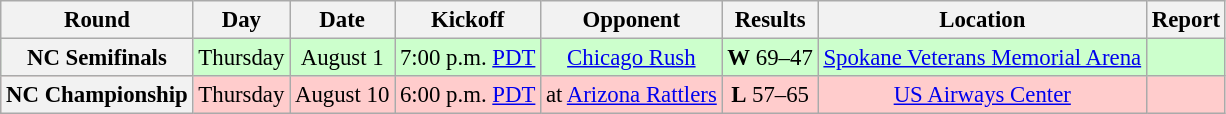<table class="wikitable" style="font-size: 95%;">
<tr>
<th>Round</th>
<th>Day</th>
<th>Date</th>
<th>Kickoff</th>
<th>Opponent</th>
<th>Results</th>
<th>Location</th>
<th>Report</th>
</tr>
<tr style= background:#ccffcc>
<th align="center">NC Semifinals</th>
<td align="center">Thursday</td>
<td align="center">August 1</td>
<td align="center">7:00 p.m. <a href='#'>PDT</a></td>
<td align="center"><a href='#'>Chicago Rush</a></td>
<td align="center"><strong>W</strong> 69–47</td>
<td align="center"><a href='#'>Spokane Veterans Memorial Arena</a></td>
<td align="center"></td>
</tr>
<tr style= background:#ffcccc>
<th align="center">NC Championship</th>
<td align="center">Thursday</td>
<td align="center">August 10</td>
<td align="center">6:00 p.m. <a href='#'>PDT</a></td>
<td align="center">at <a href='#'>Arizona Rattlers</a></td>
<td align="center"><strong>L</strong> 57–65</td>
<td align="center"><a href='#'>US Airways Center</a></td>
<td align="center"></td>
</tr>
</table>
